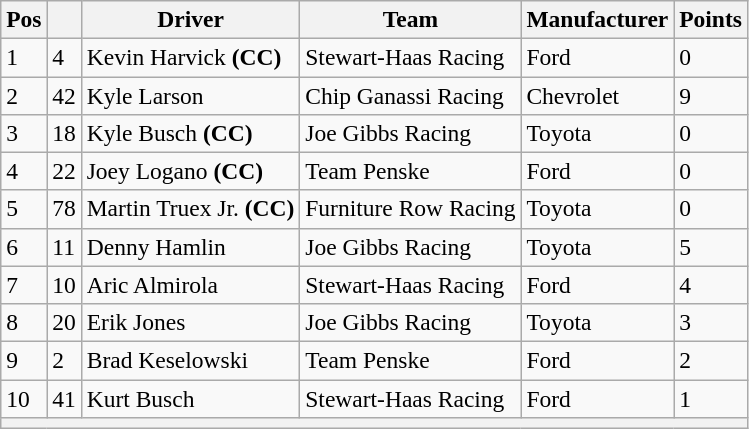<table class="wikitable" style="font-size:98%">
<tr>
<th>Pos</th>
<th></th>
<th>Driver</th>
<th>Team</th>
<th>Manufacturer</th>
<th>Points</th>
</tr>
<tr>
<td>1</td>
<td>4</td>
<td>Kevin Harvick <strong>(CC)</strong></td>
<td>Stewart-Haas Racing</td>
<td>Ford</td>
<td>0</td>
</tr>
<tr>
<td>2</td>
<td>42</td>
<td>Kyle Larson</td>
<td>Chip Ganassi Racing</td>
<td>Chevrolet</td>
<td>9</td>
</tr>
<tr>
<td>3</td>
<td>18</td>
<td>Kyle Busch <strong>(CC)</strong></td>
<td>Joe Gibbs Racing</td>
<td>Toyota</td>
<td>0</td>
</tr>
<tr>
<td>4</td>
<td>22</td>
<td>Joey Logano <strong>(CC)</strong></td>
<td>Team Penske</td>
<td>Ford</td>
<td>0</td>
</tr>
<tr>
<td>5</td>
<td>78</td>
<td>Martin Truex Jr. <strong>(CC)</strong></td>
<td>Furniture Row Racing</td>
<td>Toyota</td>
<td>0</td>
</tr>
<tr>
<td>6</td>
<td>11</td>
<td>Denny Hamlin</td>
<td>Joe Gibbs Racing</td>
<td>Toyota</td>
<td>5</td>
</tr>
<tr>
<td>7</td>
<td>10</td>
<td>Aric Almirola</td>
<td>Stewart-Haas Racing</td>
<td>Ford</td>
<td>4</td>
</tr>
<tr>
<td>8</td>
<td>20</td>
<td>Erik Jones</td>
<td>Joe Gibbs Racing</td>
<td>Toyota</td>
<td>3</td>
</tr>
<tr>
<td>9</td>
<td>2</td>
<td>Brad Keselowski</td>
<td>Team Penske</td>
<td>Ford</td>
<td>2</td>
</tr>
<tr>
<td>10</td>
<td>41</td>
<td>Kurt Busch</td>
<td>Stewart-Haas Racing</td>
<td>Ford</td>
<td>1</td>
</tr>
<tr>
<th colspan="6"></th>
</tr>
</table>
